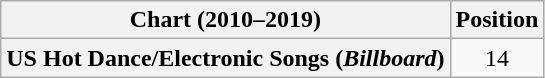<table class="wikitable plainrowheaders" style="text-align:center">
<tr>
<th scope="col">Chart (2010–2019)</th>
<th scope="col">Position</th>
</tr>
<tr>
<th scope="row">US Hot Dance/Electronic Songs (<em>Billboard</em>)</th>
<td>14</td>
</tr>
</table>
